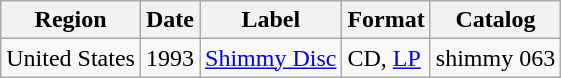<table class="wikitable">
<tr>
<th>Region</th>
<th>Date</th>
<th>Label</th>
<th>Format</th>
<th>Catalog</th>
</tr>
<tr>
<td>United States</td>
<td>1993</td>
<td><a href='#'>Shimmy Disc</a></td>
<td>CD, <a href='#'>LP</a></td>
<td>shimmy 063</td>
</tr>
</table>
